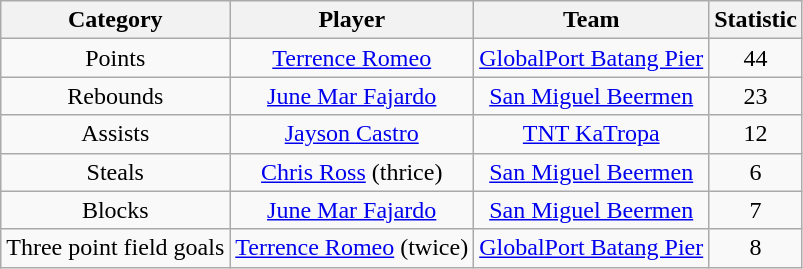<table class="wikitable" style="text-align:center">
<tr>
<th>Category</th>
<th>Player</th>
<th>Team</th>
<th>Statistic</th>
</tr>
<tr>
<td>Points</td>
<td><a href='#'>Terrence Romeo</a></td>
<td><a href='#'>GlobalPort Batang Pier</a></td>
<td>44</td>
</tr>
<tr>
<td>Rebounds</td>
<td><a href='#'>June Mar Fajardo</a></td>
<td><a href='#'>San Miguel Beermen</a></td>
<td>23</td>
</tr>
<tr>
<td>Assists</td>
<td><a href='#'>Jayson Castro</a></td>
<td><a href='#'>TNT KaTropa</a></td>
<td>12</td>
</tr>
<tr>
<td>Steals</td>
<td><a href='#'>Chris Ross</a> (thrice)</td>
<td><a href='#'>San Miguel Beermen</a></td>
<td>6</td>
</tr>
<tr>
<td>Blocks</td>
<td><a href='#'>June Mar Fajardo</a></td>
<td><a href='#'>San Miguel Beermen</a></td>
<td>7</td>
</tr>
<tr>
<td>Three point field goals</td>
<td><a href='#'>Terrence Romeo</a> (twice)</td>
<td><a href='#'>GlobalPort Batang Pier</a></td>
<td>8</td>
</tr>
</table>
